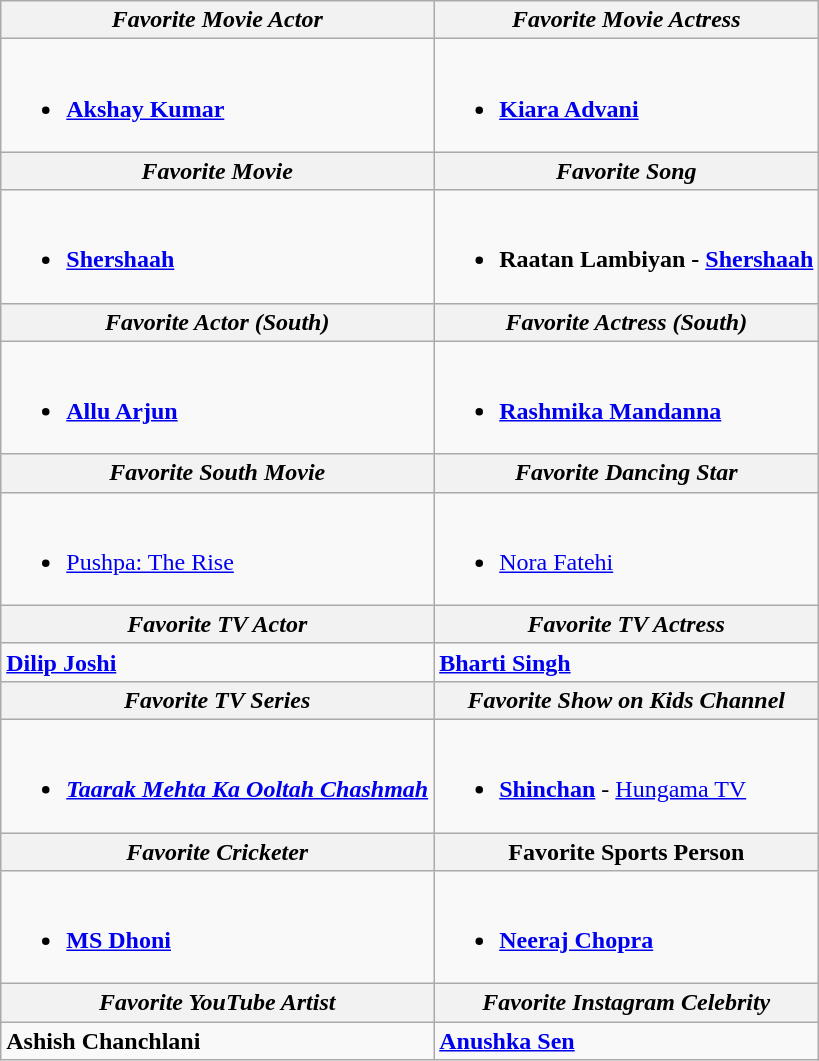<table class="wikitable">
<tr>
<th style="width="><em>Favorite Movie Actor</em></th>
<th style="width="><em>Favorite Movie Actress</em></th>
</tr>
<tr>
<td valign="top"><br><ul><li><strong><a href='#'>Akshay Kumar</a> </strong></li></ul></td>
<td valign="top"><br><ul><li><strong><a href='#'>Kiara Advani</a></strong></li></ul></td>
</tr>
<tr>
<th style="width="><em>Favorite Movie</em></th>
<th style="width="><strong><em>Favorite Song</em></strong></th>
</tr>
<tr>
<td valign="top"><br><ul><li><strong><a href='#'>Shershaah</a></strong></li></ul></td>
<td valign="top"><br><ul><li><strong>Raatan Lambiyan - <a href='#'>Shershaah</a></strong></li></ul></td>
</tr>
<tr>
<th style="width="><em>Favorite Actor (South)</em></th>
<th style="width="><em>Favorite Actress (South)</em></th>
</tr>
<tr>
<td valign="top"><br><ul><li><strong><a href='#'>Allu Arjun</a></strong></li></ul></td>
<td valign="top"><br><ul><li><strong><a href='#'>Rashmika Mandanna</a></strong></li></ul></td>
</tr>
<tr>
<th style="width="><em>Favorite South Movie</em></th>
<th style="width="><em>Favorite Dancing Star</em></th>
</tr>
<tr>
<td valign="top"><br><ul><li><a href='#'>Pushpa: The Rise</a></li></ul></td>
<td valign="top"><br><ul><li><a href='#'>Nora Fatehi</a></li></ul></td>
</tr>
<tr>
<th><em>Favorite TV Actor</em></th>
<th><em>Favorite TV Actress</em></th>
</tr>
<tr>
<td><strong><a href='#'>Dilip Joshi</a></strong></td>
<td><strong><a href='#'>Bharti Singh</a></strong></td>
</tr>
<tr>
<th style="width="><em>Favorite TV Series</em></th>
<th style="width="><em>Favorite Show on Kids Channel</em></th>
</tr>
<tr>
<td valign="top"><br><ul><li><strong><em><a href='#'>Taarak Mehta Ka Ooltah Chashmah</a></em></strong></li></ul></td>
<td valign="top"><br><ul><li><strong><a href='#'>Shinchan</a></strong> - <a href='#'>Hungama TV</a></li></ul></td>
</tr>
<tr>
<th style="width="><em>Favorite Cricketer</em></th>
<th style="width=">Favorite Sports Person</th>
</tr>
<tr>
<td valign="top"><br><ul><li><strong><a href='#'>MS Dhoni</a></strong></li></ul></td>
<td valign="top"><br><ul><li><strong><a href='#'>Neeraj Chopra</a></strong></li></ul></td>
</tr>
<tr>
<th><em>Favorite YouTube Artist</em></th>
<th><em>Favorite Instagram Celebrity</em></th>
</tr>
<tr>
<td><strong>Ashish Chanchlani</strong></td>
<td><strong><a href='#'>Anushka Sen</a></strong></td>
</tr>
</table>
